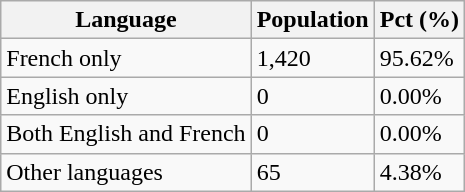<table class="wikitable">
<tr>
<th>Language</th>
<th>Population</th>
<th>Pct (%)</th>
</tr>
<tr>
<td>French only</td>
<td>1,420</td>
<td>95.62%</td>
</tr>
<tr>
<td>English only</td>
<td>0</td>
<td>0.00%</td>
</tr>
<tr>
<td>Both English and French</td>
<td>0</td>
<td>0.00%</td>
</tr>
<tr>
<td>Other languages</td>
<td>65</td>
<td>4.38%</td>
</tr>
</table>
